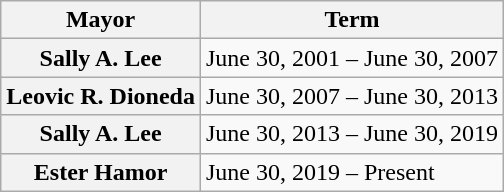<table class="wikitable plainrowheaders">
<tr>
<th scope="col">Mayor</th>
<th scope="col">Term</th>
</tr>
<tr>
<th scope="row">Sally A. Lee</th>
<td>June 30, 2001 – June 30, 2007</td>
</tr>
<tr>
<th scope="row">Leovic R. Dioneda</th>
<td>June 30, 2007 – June 30, 2013</td>
</tr>
<tr>
<th scope="row">Sally A. Lee</th>
<td>June 30, 2013 – June 30, 2019</td>
</tr>
<tr>
<th scope="row">Ester Hamor</th>
<td>June 30, 2019 – Present</td>
</tr>
</table>
